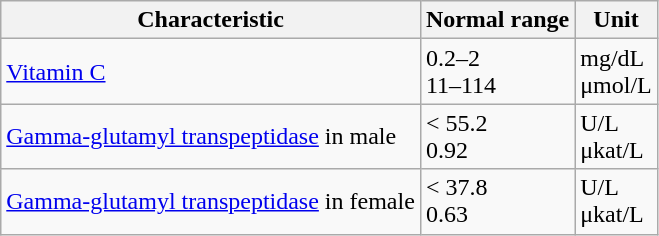<table class="wikitable" style="float:left">
<tr>
<th>Characteristic</th>
<th>Normal range</th>
<th>Unit</th>
</tr>
<tr>
<td><a href='#'>Vitamin C</a></td>
<td>0.2–2  <br> 11–114</td>
<td>mg/dL<br> μmol/L</td>
</tr>
<tr>
<td><a href='#'>Gamma-glutamyl transpeptidase</a> in male</td>
<td>< 55.2  <br> 0.92</td>
<td>U/L <br> μkat/L</td>
</tr>
<tr>
<td><a href='#'>Gamma-glutamyl transpeptidase</a> in female</td>
<td>< 37.8  <br> 0.63</td>
<td>U/L <br> μkat/L</td>
</tr>
</table>
